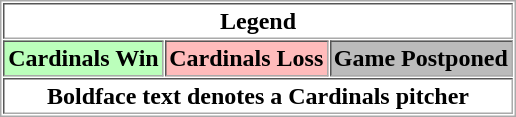<table align="center" border="1" cellpadding="2" cellspacing="1" style="border:1px solid #aaa">
<tr>
<th colspan="4">Legend</th>
</tr>
<tr>
<th style="background:#bfb;">Cardinals Win</th>
<th style="background:#fbb;">Cardinals Loss</th>
<th style="background:#bbb;">Game Postponed</th>
</tr>
<tr>
<th colspan="4">Boldface text denotes a Cardinals pitcher</th>
</tr>
</table>
